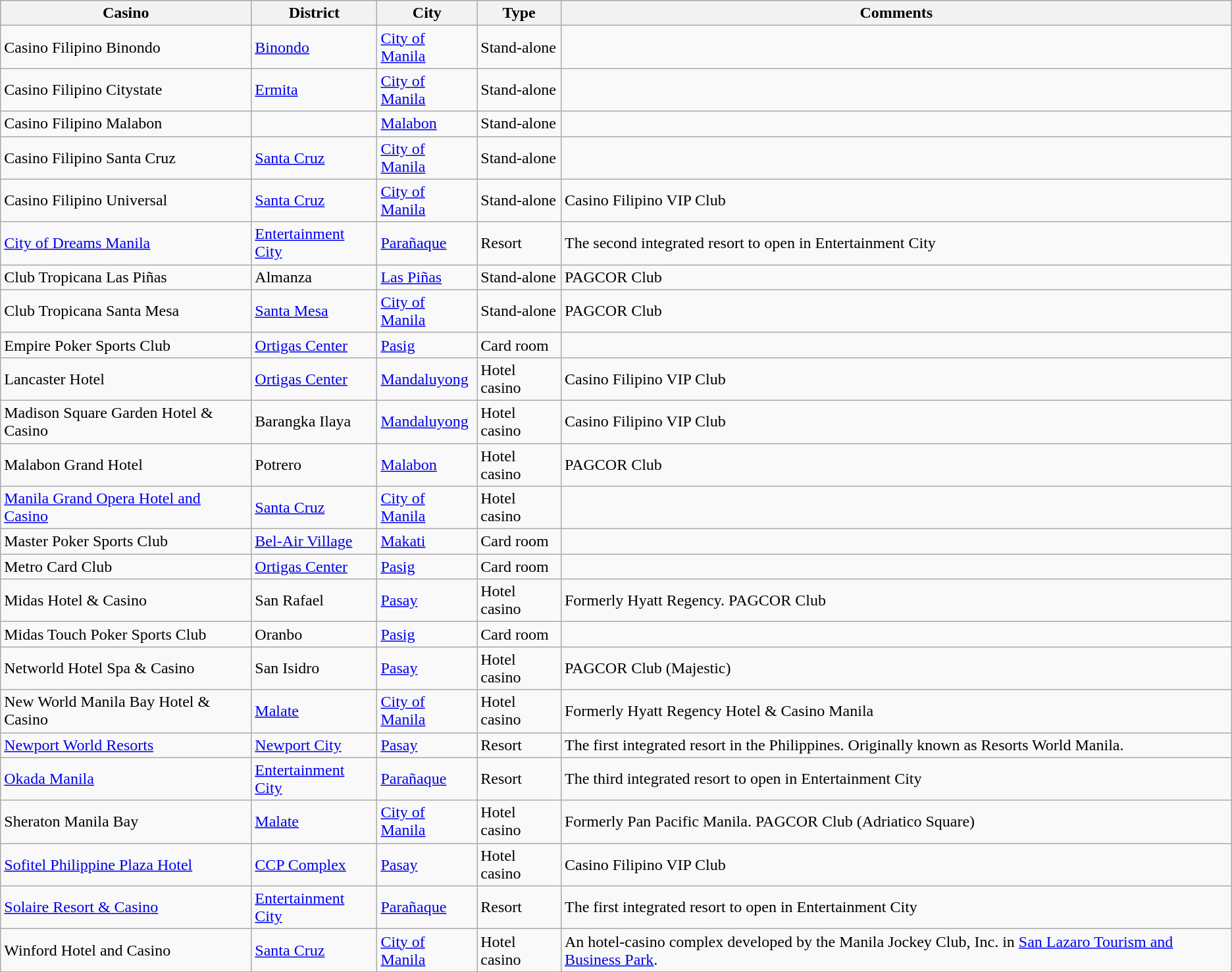<table class="wikitable sortable" style="border-collapse:collapse">
<tr bgcolor=lightgrey>
<th>Casino</th>
<th>District</th>
<th>City</th>
<th>Type</th>
<th>Comments<br></noinclude></th>
</tr>
<tr>
<td>Casino Filipino Binondo</td>
<td><a href='#'>Binondo</a></td>
<td><a href='#'>City of Manila</a></td>
<td>Stand-alone</td>
<td></td>
</tr>
<tr>
<td>Casino Filipino Citystate</td>
<td><a href='#'>Ermita</a></td>
<td><a href='#'>City of Manila</a></td>
<td>Stand-alone</td>
<td></td>
</tr>
<tr>
<td>Casino Filipino Malabon</td>
<td></td>
<td><a href='#'>Malabon</a></td>
<td>Stand-alone</td>
<td></td>
</tr>
<tr>
<td>Casino Filipino Santa Cruz</td>
<td><a href='#'>Santa Cruz</a></td>
<td><a href='#'>City of Manila</a></td>
<td>Stand-alone</td>
<td></td>
</tr>
<tr>
<td>Casino Filipino Universal</td>
<td><a href='#'>Santa Cruz</a></td>
<td><a href='#'>City of Manila</a></td>
<td>Stand-alone</td>
<td>Casino Filipino VIP Club</td>
</tr>
<tr>
<td><a href='#'>City of Dreams Manila</a></td>
<td><a href='#'>Entertainment City</a></td>
<td><a href='#'>Parañaque</a></td>
<td>Resort</td>
<td>The second integrated resort to open in Entertainment City</td>
</tr>
<tr>
<td>Club Tropicana Las Piñas</td>
<td>Almanza</td>
<td><a href='#'>Las Piñas</a></td>
<td>Stand-alone</td>
<td>PAGCOR Club</td>
</tr>
<tr>
<td>Club Tropicana Santa Mesa</td>
<td><a href='#'>Santa Mesa</a></td>
<td><a href='#'>City of Manila</a></td>
<td>Stand-alone</td>
<td>PAGCOR Club</td>
</tr>
<tr>
<td>Empire Poker Sports Club</td>
<td><a href='#'>Ortigas Center</a></td>
<td><a href='#'>Pasig</a></td>
<td>Card room</td>
<td></td>
</tr>
<tr>
<td>Lancaster Hotel</td>
<td><a href='#'>Ortigas Center</a></td>
<td><a href='#'>Mandaluyong</a></td>
<td>Hotel casino</td>
<td>Casino Filipino VIP Club</td>
</tr>
<tr>
<td>Madison Square Garden Hotel & Casino</td>
<td>Barangka Ilaya</td>
<td><a href='#'>Mandaluyong</a></td>
<td>Hotel casino</td>
<td>Casino Filipino VIP Club</td>
</tr>
<tr>
<td>Malabon Grand Hotel</td>
<td>Potrero</td>
<td><a href='#'>Malabon</a></td>
<td>Hotel casino</td>
<td>PAGCOR Club</td>
</tr>
<tr>
<td><a href='#'>Manila Grand Opera Hotel and Casino</a></td>
<td><a href='#'>Santa Cruz</a></td>
<td><a href='#'>City of Manila</a></td>
<td>Hotel casino</td>
<td></td>
</tr>
<tr>
<td>Master Poker Sports Club</td>
<td><a href='#'>Bel-Air Village</a></td>
<td><a href='#'>Makati</a></td>
<td>Card room</td>
<td></td>
</tr>
<tr>
<td>Metro Card Club</td>
<td><a href='#'>Ortigas Center</a></td>
<td><a href='#'>Pasig</a></td>
<td>Card room</td>
<td></td>
</tr>
<tr>
<td>Midas Hotel & Casino</td>
<td>San Rafael</td>
<td><a href='#'>Pasay</a></td>
<td>Hotel casino</td>
<td>Formerly Hyatt Regency. PAGCOR Club</td>
</tr>
<tr>
<td>Midas Touch Poker Sports Club</td>
<td>Oranbo</td>
<td><a href='#'>Pasig</a></td>
<td>Card room</td>
<td></td>
</tr>
<tr>
<td>Networld Hotel Spa & Casino</td>
<td>San Isidro</td>
<td><a href='#'>Pasay</a></td>
<td>Hotel casino</td>
<td>PAGCOR Club (Majestic)</td>
</tr>
<tr>
<td>New World Manila Bay Hotel & Casino</td>
<td><a href='#'>Malate</a></td>
<td><a href='#'>City of Manila</a></td>
<td>Hotel casino</td>
<td>Formerly Hyatt Regency Hotel & Casino Manila</td>
</tr>
<tr>
<td><a href='#'>Newport World Resorts</a></td>
<td><a href='#'>Newport City</a></td>
<td><a href='#'>Pasay</a></td>
<td>Resort</td>
<td>The first integrated resort in the Philippines. Originally known as Resorts World Manila.</td>
</tr>
<tr>
<td><a href='#'>Okada Manila</a></td>
<td><a href='#'>Entertainment City</a></td>
<td><a href='#'>Parañaque</a></td>
<td>Resort</td>
<td>The third integrated resort to open in Entertainment City</td>
</tr>
<tr>
<td>Sheraton Manila Bay</td>
<td><a href='#'>Malate</a></td>
<td><a href='#'>City of Manila</a></td>
<td>Hotel casino</td>
<td>Formerly Pan Pacific Manila. PAGCOR Club (Adriatico Square)</td>
</tr>
<tr>
<td><a href='#'>Sofitel Philippine Plaza Hotel</a></td>
<td><a href='#'>CCP Complex</a></td>
<td><a href='#'>Pasay</a></td>
<td>Hotel casino</td>
<td>Casino Filipino VIP Club</td>
</tr>
<tr>
<td><a href='#'>Solaire Resort & Casino</a></td>
<td><a href='#'>Entertainment City</a></td>
<td><a href='#'>Parañaque</a></td>
<td>Resort</td>
<td>The first integrated resort to open in Entertainment City</td>
</tr>
<tr>
<td>Winford Hotel and Casino</td>
<td><a href='#'>Santa Cruz</a></td>
<td><a href='#'>City of Manila</a></td>
<td>Hotel casino</td>
<td>An  hotel-casino complex developed by the Manila Jockey Club, Inc. in <a href='#'>San Lazaro Tourism and Business Park</a>.</td>
</tr>
</table>
